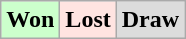<table class="wikitable">
<tr>
<td bgcolor=#ccffcc><strong>Won</strong></td>
<td bgcolor=FFE4E1><strong>Lost</strong></td>
<td bgcolor=DCDCDC><strong>Draw</strong></td>
</tr>
</table>
